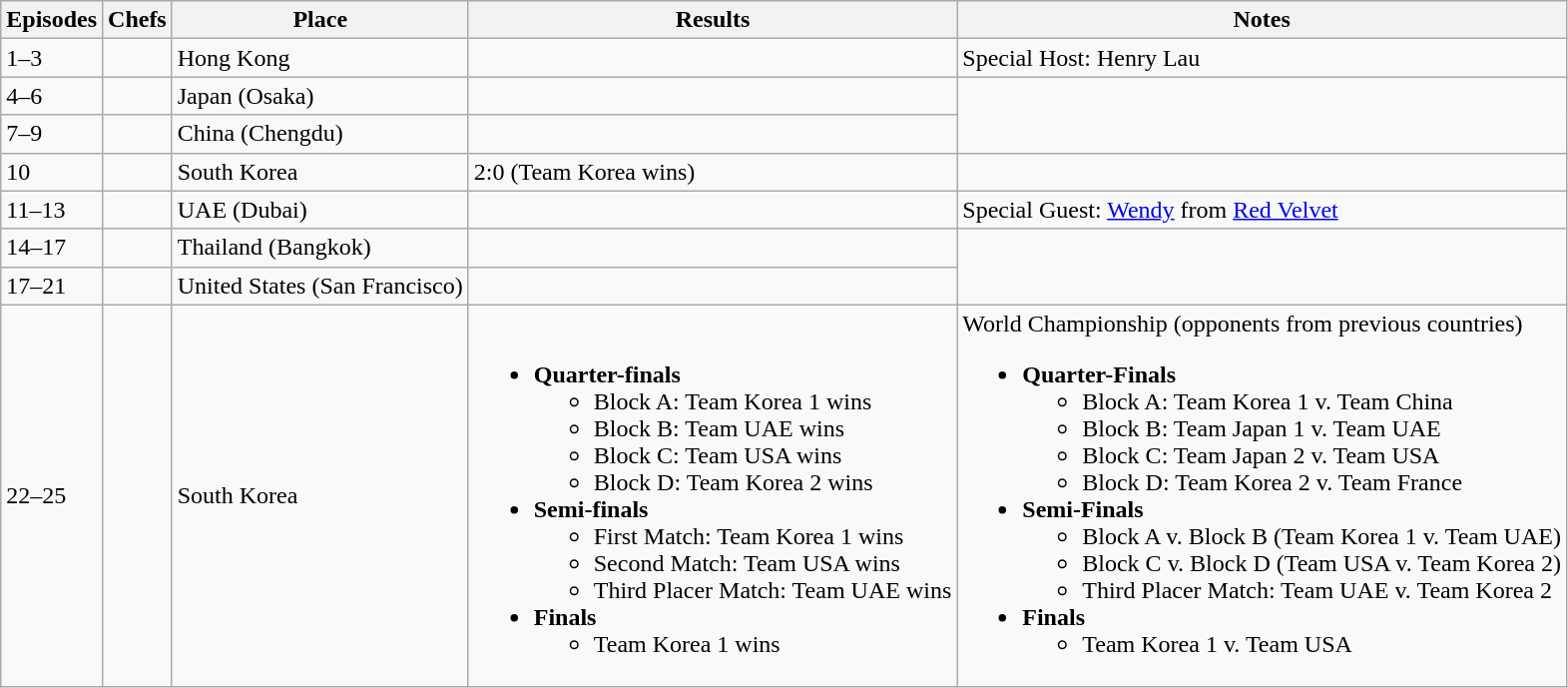<table class="wikitable">
<tr>
<th>Episodes</th>
<th>Chefs</th>
<th>Place</th>
<th>Results</th>
<th>Notes</th>
</tr>
<tr>
<td>1–3</td>
<td></td>
<td>Hong Kong</td>
<td></td>
<td>Special Host: Henry Lau</td>
</tr>
<tr>
<td>4–6</td>
<td></td>
<td>Japan (Osaka)</td>
<td></td>
</tr>
<tr>
<td>7–9</td>
<td></td>
<td>China (Chengdu)</td>
<td></td>
</tr>
<tr>
<td>10</td>
<td></td>
<td>South Korea</td>
<td>2:0 (Team Korea wins)</td>
<td></td>
</tr>
<tr>
<td>11–13</td>
<td></td>
<td>UAE (Dubai)</td>
<td></td>
<td>Special Guest: <a href='#'>Wendy</a> from <a href='#'>Red Velvet</a></td>
</tr>
<tr>
<td>14–17</td>
<td></td>
<td>Thailand (Bangkok)</td>
<td></td>
</tr>
<tr>
<td>17–21</td>
<td></td>
<td>United States (San Francisco)</td>
<td></td>
</tr>
<tr>
<td>22–25</td>
<td></td>
<td>South Korea</td>
<td><br><ul><li><strong>Quarter-finals</strong><ul><li>Block A: Team Korea 1 wins</li><li>Block B: Team UAE wins</li><li>Block C: Team USA wins</li><li>Block D: Team Korea 2 wins</li></ul></li><li><strong>Semi-finals</strong><ul><li>First Match: Team Korea 1 wins</li><li>Second Match: Team USA wins</li><li>Third Placer Match: Team UAE wins</li></ul></li><li><strong>Finals</strong><ul><li>Team Korea 1 wins</li></ul></li></ul></td>
<td>World Championship (opponents from previous countries)<br><ul><li><strong>Quarter-Finals</strong><ul><li>Block A: Team Korea 1 v. Team China</li><li>Block B: Team Japan 1 v. Team UAE</li><li>Block C: Team Japan 2 v. Team USA</li><li>Block D: Team Korea 2 v. Team France</li></ul></li><li><strong>Semi-Finals</strong><ul><li>Block A v. Block B (Team Korea 1 v. Team UAE)</li><li>Block C v. Block D (Team USA v. Team Korea 2)</li><li>Third Placer Match: Team UAE v. Team Korea 2</li></ul></li><li><strong>Finals</strong><ul><li>Team Korea 1 v. Team USA</li></ul></li></ul></td>
</tr>
</table>
